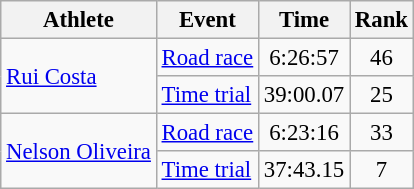<table class=wikitable style=font-size:95%;text-align:center>
<tr>
<th>Athlete</th>
<th>Event</th>
<th>Time</th>
<th>Rank</th>
</tr>
<tr align=center>
<td align=left rowspan=2><a href='#'>Rui Costa</a></td>
<td align=left><a href='#'>Road race</a></td>
<td>6:26:57</td>
<td>46</td>
</tr>
<tr align=center>
<td align=left><a href='#'>Time trial</a></td>
<td>39:00.07</td>
<td>25</td>
</tr>
<tr align=center>
<td align=left rowspan=2><a href='#'>Nelson Oliveira</a></td>
<td align=left><a href='#'>Road race</a></td>
<td>6:23:16</td>
<td>33</td>
</tr>
<tr align=center>
<td align=left><a href='#'>Time trial</a></td>
<td>37:43.15</td>
<td>7</td>
</tr>
</table>
